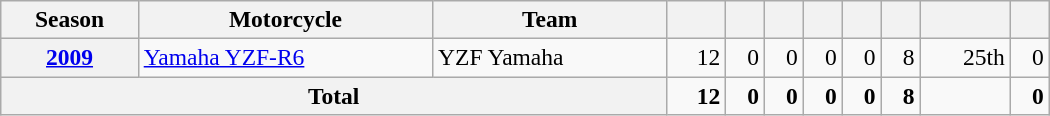<table class="wikitable" style="font-size:98%; text-align:right; width:700px;">
<tr>
<th>Season</th>
<th>Motorcycle</th>
<th>Team</th>
<th></th>
<th></th>
<th></th>
<th></th>
<th></th>
<th></th>
<th></th>
<th></th>
</tr>
<tr>
<th><a href='#'>2009</a></th>
<td align="left"><a href='#'>Yamaha YZF-R6</a></td>
<td align="left">YZF Yamaha</td>
<td>12</td>
<td>0</td>
<td>0</td>
<td>0</td>
<td>0</td>
<td>8</td>
<td>25th</td>
<td>0</td>
</tr>
<tr>
<th colspan=3>Total</th>
<td><strong>12</strong></td>
<td><strong>0</strong></td>
<td><strong>0</strong></td>
<td><strong>0</strong></td>
<td><strong>0</strong></td>
<td><strong>8</strong></td>
<td></td>
<td><strong>0</strong></td>
</tr>
</table>
